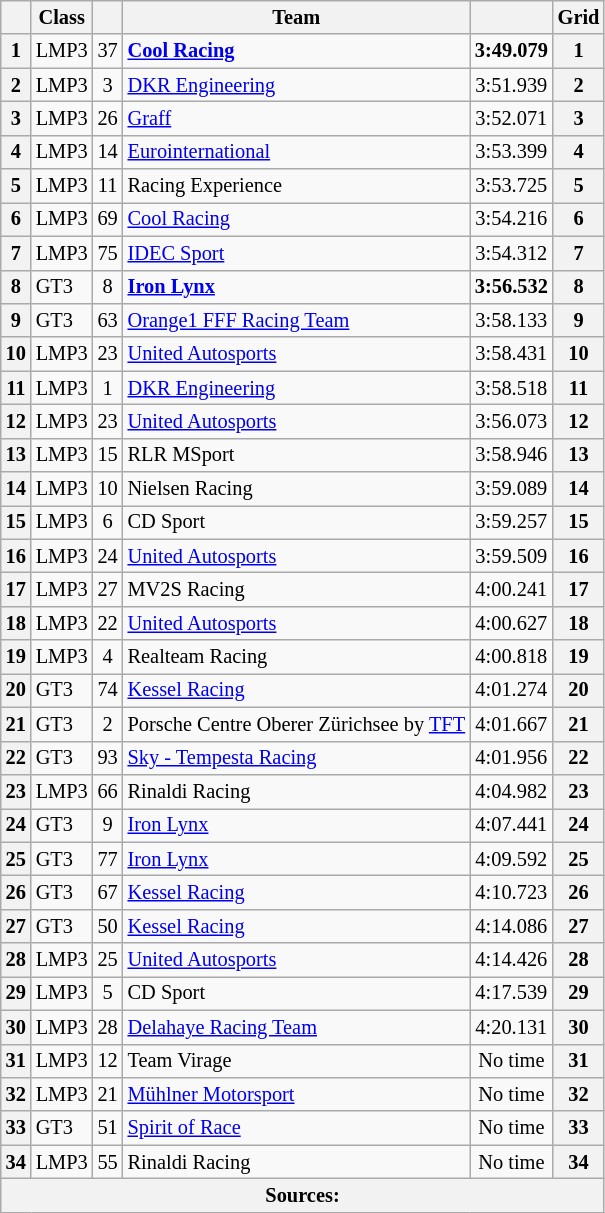<table class="wikitable" style="font-size: 85%;">
<tr>
<th></th>
<th>Class</th>
<th></th>
<th>Team</th>
<th></th>
<th>Grid</th>
</tr>
<tr>
<th>1</th>
<td>LMP3</td>
<td align="center">37</td>
<td><strong><a href='#'>Cool Racing</a></strong></td>
<td align="center"><strong>3:49.079</strong></td>
<th>1</th>
</tr>
<tr>
<th>2</th>
<td>LMP3</td>
<td align="center">3</td>
<td><a href='#'>DKR Engineering</a></td>
<td align="center">3:51.939</td>
<th>2</th>
</tr>
<tr>
<th>3</th>
<td>LMP3</td>
<td align="center">26</td>
<td><a href='#'>Graff</a></td>
<td align="center">3:52.071</td>
<th>3</th>
</tr>
<tr>
<th>4</th>
<td>LMP3</td>
<td align="center">14</td>
<td><a href='#'>Eurointernational</a></td>
<td align="center">3:53.399</td>
<th>4</th>
</tr>
<tr>
<th>5</th>
<td>LMP3</td>
<td align="center">11</td>
<td>Racing Experience</td>
<td align="center">3:53.725</td>
<th>5</th>
</tr>
<tr>
<th>6</th>
<td>LMP3</td>
<td align="center">69</td>
<td><a href='#'>Cool Racing</a></td>
<td align="center">3:54.216</td>
<th>6</th>
</tr>
<tr>
<th>7</th>
<td>LMP3</td>
<td align="center">75</td>
<td><a href='#'>IDEC Sport</a></td>
<td align="center">3:54.312</td>
<th>7</th>
</tr>
<tr>
<th>8</th>
<td>GT3</td>
<td align="center">8</td>
<td><strong><a href='#'>Iron Lynx</a></strong></td>
<td align="center"><strong>3:56.532 </strong></td>
<th>8</th>
</tr>
<tr>
<th>9</th>
<td>GT3</td>
<td align="center">63</td>
<td><a href='#'>Orange1 FFF Racing Team</a></td>
<td align="center">3:58.133</td>
<th>9</th>
</tr>
<tr>
<th>10</th>
<td>LMP3</td>
<td align="center">23</td>
<td><a href='#'>United Autosports</a></td>
<td align="center">3:58.431</td>
<th>10</th>
</tr>
<tr>
<th>11</th>
<td>LMP3</td>
<td align="center">1</td>
<td><a href='#'>DKR Engineering</a></td>
<td align="center">3:58.518</td>
<th>11</th>
</tr>
<tr>
<th>12</th>
<td>LMP3</td>
<td align="center">23</td>
<td><a href='#'>United Autosports</a></td>
<td align="center">3:56.073</td>
<th>12</th>
</tr>
<tr>
<th>13</th>
<td>LMP3</td>
<td align="center">15</td>
<td>RLR MSport</td>
<td align="center">3:58.946</td>
<th>13</th>
</tr>
<tr>
<th>14</th>
<td>LMP3</td>
<td align="center">10</td>
<td>Nielsen Racing</td>
<td align="center">3:59.089</td>
<th>14</th>
</tr>
<tr>
<th>15</th>
<td>LMP3</td>
<td align="center">6</td>
<td>CD Sport</td>
<td align="center">3:59.257</td>
<th>15</th>
</tr>
<tr>
<th>16</th>
<td>LMP3</td>
<td align="center">24</td>
<td><a href='#'>United Autosports</a></td>
<td align="center">3:59.509</td>
<th>16</th>
</tr>
<tr>
<th>17</th>
<td>LMP3</td>
<td align="center">27</td>
<td>MV2S Racing</td>
<td align="center">4:00.241</td>
<th>17</th>
</tr>
<tr>
<th>18</th>
<td>LMP3</td>
<td align="center">22</td>
<td><a href='#'>United Autosports</a></td>
<td align="center">4:00.627</td>
<th>18</th>
</tr>
<tr>
<th>19</th>
<td>LMP3</td>
<td align="center">4</td>
<td>Realteam Racing</td>
<td align="center">4:00.818</td>
<th>19</th>
</tr>
<tr>
<th>20</th>
<td>GT3</td>
<td align="center">74</td>
<td><a href='#'>Kessel Racing</a></td>
<td align="center">4:01.274</td>
<th>20</th>
</tr>
<tr>
<th>21</th>
<td>GT3</td>
<td align="center">2</td>
<td>Porsche Centre Oberer Zürichsee by <a href='#'>TFT</a></td>
<td align="center">4:01.667</td>
<th>21</th>
</tr>
<tr>
<th>22</th>
<td>GT3</td>
<td align="center">93</td>
<td><a href='#'>Sky - Tempesta Racing</a></td>
<td align="center">4:01.956</td>
<th>22</th>
</tr>
<tr>
<th>23</th>
<td>LMP3</td>
<td align="center">66</td>
<td>Rinaldi Racing</td>
<td align="center">4:04.982</td>
<th>23</th>
</tr>
<tr>
<th>24</th>
<td>GT3</td>
<td align="center">9</td>
<td><a href='#'>Iron Lynx</a></td>
<td align="center">4:07.441</td>
<th>24</th>
</tr>
<tr>
<th>25</th>
<td>GT3</td>
<td align="center">77</td>
<td><a href='#'>Iron Lynx</a></td>
<td align="center">4:09.592</td>
<th>25</th>
</tr>
<tr>
<th>26</th>
<td>GT3</td>
<td align="center">67</td>
<td><a href='#'>Kessel Racing</a></td>
<td align="center">4:10.723</td>
<th>26</th>
</tr>
<tr>
<th>27</th>
<td>GT3</td>
<td align="center">50</td>
<td><a href='#'>Kessel Racing</a></td>
<td align="center">4:14.086</td>
<th>27</th>
</tr>
<tr>
<th>28</th>
<td>LMP3</td>
<td align="center">25</td>
<td><a href='#'>United Autosports</a></td>
<td align="center">4:14.426</td>
<th>28</th>
</tr>
<tr>
<th>29</th>
<td>LMP3</td>
<td align="center">5</td>
<td>CD Sport</td>
<td align="center">4:17.539</td>
<th>29</th>
</tr>
<tr>
<th>30</th>
<td>LMP3</td>
<td align="center">28</td>
<td><a href='#'>Delahaye Racing Team</a></td>
<td align="center">4:20.131</td>
<th>30</th>
</tr>
<tr>
<th>31</th>
<td>LMP3</td>
<td align="center">12</td>
<td>Team Virage</td>
<td align="center">No time</td>
<th>31</th>
</tr>
<tr>
<th>32</th>
<td>LMP3</td>
<td align="center">21</td>
<td><a href='#'>Mühlner Motorsport</a></td>
<td align="center">No time</td>
<th>32</th>
</tr>
<tr>
<th>33</th>
<td>GT3</td>
<td align="center">51</td>
<td><a href='#'>Spirit of Race</a></td>
<td align="center">No time</td>
<th>33</th>
</tr>
<tr>
<th>34</th>
<td>LMP3</td>
<td align="center">55</td>
<td>Rinaldi Racing</td>
<td align="center">No time</td>
<th>34</th>
</tr>
<tr>
<th colspan="6">Sources:</th>
</tr>
</table>
